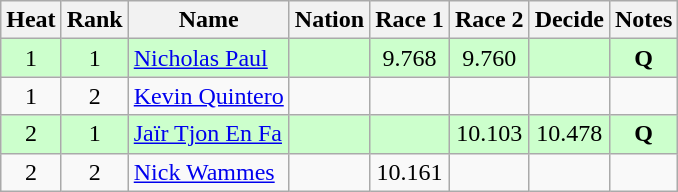<table class="wikitable sortable" style="text-align:center">
<tr>
<th>Heat</th>
<th>Rank</th>
<th>Name</th>
<th>Nation</th>
<th>Race 1</th>
<th>Race 2</th>
<th>Decide</th>
<th>Notes</th>
</tr>
<tr bgcolor=ccffcc>
<td>1</td>
<td>1</td>
<td align=left><a href='#'>Nicholas Paul</a></td>
<td align=left></td>
<td>9.768</td>
<td>9.760</td>
<td></td>
<td><strong>Q</strong></td>
</tr>
<tr>
<td>1</td>
<td>2</td>
<td align=left><a href='#'>Kevin Quintero</a></td>
<td align=left></td>
<td></td>
<td></td>
<td></td>
<td></td>
</tr>
<tr bgcolor=ccffcc>
<td>2</td>
<td>1</td>
<td align=left><a href='#'>Jaïr Tjon En Fa</a></td>
<td align=left></td>
<td></td>
<td>10.103</td>
<td>10.478</td>
<td><strong>Q</strong></td>
</tr>
<tr>
<td>2</td>
<td>2</td>
<td align=left><a href='#'>Nick Wammes</a></td>
<td align=left></td>
<td>10.161</td>
<td></td>
<td></td>
<td></td>
</tr>
</table>
